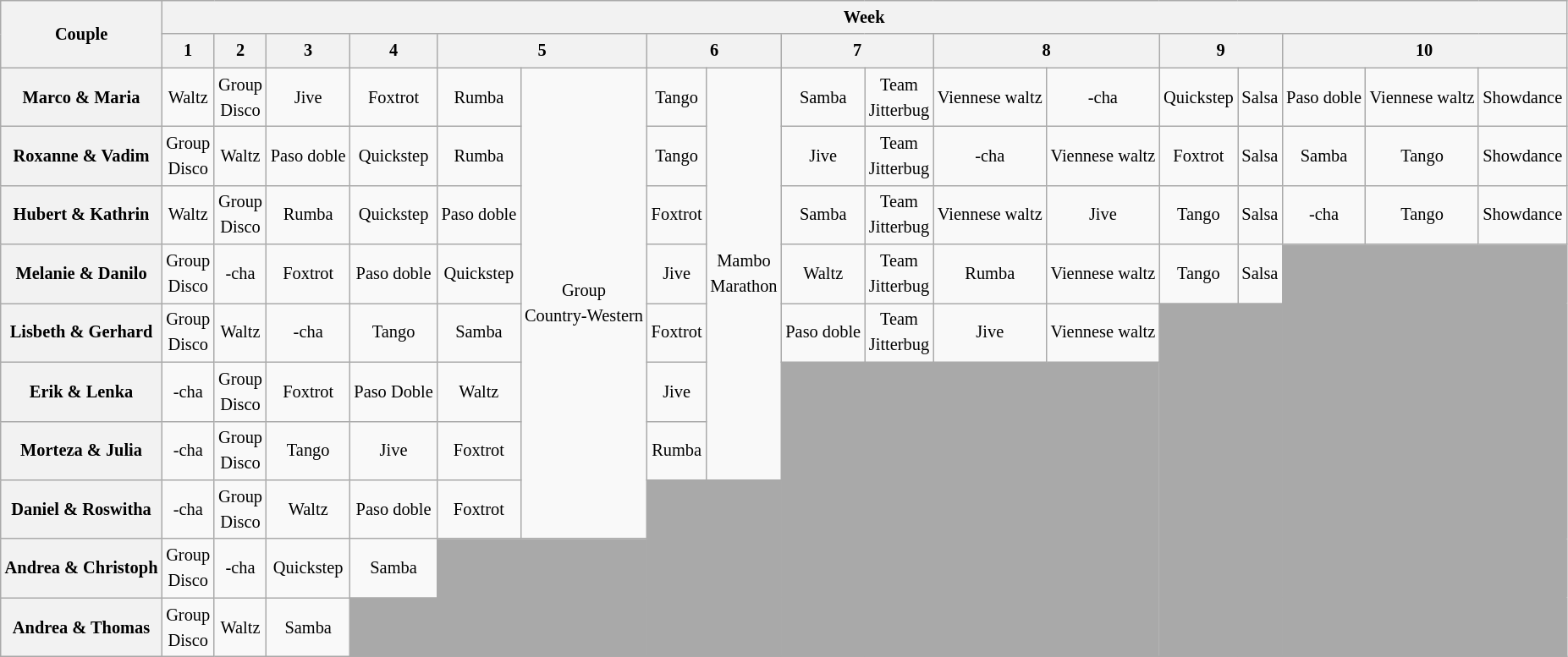<table class="wikitable unsortable" style="text-align:center; font-size:85%; line-height:20px">
<tr>
<th scope="col" rowspan="2">Couple</th>
<th colspan="17">Week</th>
</tr>
<tr>
<th scope="col">1</th>
<th scope="col">2</th>
<th scope="col">3</th>
<th scope="col">4</th>
<th scope="col" colspan="2">5</th>
<th scope="col" colspan="2">6</th>
<th scope="col" colspan="2">7</th>
<th scope="col" colspan="2">8</th>
<th scope="col" colspan="2">9</th>
<th scope="col" colspan="3">10</th>
</tr>
<tr>
<th scope="row">Marco & Maria</th>
<td>Waltz</td>
<td>Group<br>Disco</td>
<td>Jive</td>
<td>Foxtrot</td>
<td>Rumba</td>
<td rowspan="8">Group<br>Country-Western</td>
<td>Tango</td>
<td rowspan="7">Mambo<br>Marathon</td>
<td>Samba</td>
<td>Team<br>Jitterbug</td>
<td>Viennese waltz</td>
<td>-cha</td>
<td>Quickstep</td>
<td>Salsa</td>
<td>Paso doble</td>
<td>Viennese waltz</td>
<td>Showdance</td>
</tr>
<tr>
<th scope="row">Roxanne & Vadim</th>
<td>Group<br>Disco</td>
<td>Waltz</td>
<td>Paso doble</td>
<td>Quickstep</td>
<td>Rumba</td>
<td>Tango</td>
<td>Jive</td>
<td>Team<br>Jitterbug</td>
<td>-cha</td>
<td>Viennese waltz</td>
<td>Foxtrot</td>
<td>Salsa</td>
<td>Samba</td>
<td>Tango</td>
<td>Showdance</td>
</tr>
<tr>
<th scope="row">Hubert & Kathrin</th>
<td>Waltz</td>
<td>Group<br>Disco</td>
<td>Rumba</td>
<td>Quickstep</td>
<td>Paso doble</td>
<td>Foxtrot</td>
<td>Samba</td>
<td>Team<br>Jitterbug</td>
<td>Viennese waltz</td>
<td>Jive</td>
<td>Tango</td>
<td>Salsa</td>
<td>-cha</td>
<td>Tango</td>
<td>Showdance</td>
</tr>
<tr>
<th scope="row">Melanie & Danilo</th>
<td>Group<br>Disco</td>
<td>-cha</td>
<td>Foxtrot</td>
<td>Paso doble</td>
<td>Quickstep</td>
<td>Jive</td>
<td>Waltz</td>
<td>Team<br>Jitterbug</td>
<td>Rumba</td>
<td>Viennese waltz</td>
<td>Tango</td>
<td>Salsa</td>
<td colspan="3" rowspan="7" bgcolor="darkgray"></td>
</tr>
<tr>
<th scope="row">Lisbeth & Gerhard</th>
<td>Group<br>Disco</td>
<td>Waltz</td>
<td>-cha</td>
<td>Tango</td>
<td>Samba</td>
<td>Foxtrot</td>
<td>Paso doble</td>
<td>Team<br>Jitterbug</td>
<td>Jive</td>
<td>Viennese waltz</td>
<td colspan="2" rowspan="6" bgcolor="darkgray"></td>
</tr>
<tr>
<th scope="row">Erik & Lenka</th>
<td>-cha</td>
<td>Group<br>Disco</td>
<td>Foxtrot</td>
<td>Paso Doble</td>
<td>Waltz</td>
<td>Jive</td>
<td colspan="4" rowspan="5" bgcolor="darkgray"></td>
</tr>
<tr>
<th scope="row">Morteza & Julia</th>
<td>-cha</td>
<td>Group<br>Disco</td>
<td>Tango</td>
<td>Jive</td>
<td>Foxtrot</td>
<td>Rumba</td>
</tr>
<tr>
<th scope="row">Daniel & Roswitha</th>
<td>-cha</td>
<td>Group<br>Disco</td>
<td>Waltz</td>
<td>Paso doble</td>
<td>Foxtrot</td>
<td colspan="2" rowspan="3" bgcolor="darkgray"></td>
</tr>
<tr>
<th scope="row">Andrea & Christoph</th>
<td>Group<br>Disco</td>
<td>-cha</td>
<td>Quickstep</td>
<td>Samba</td>
<td colspan="2" rowspan="2" bgcolor="darkgray"></td>
</tr>
<tr>
<th scope="row">Andrea & Thomas</th>
<td>Group<br>Disco</td>
<td>Waltz</td>
<td>Samba</td>
<td bgcolor="darkgray"></td>
</tr>
</table>
